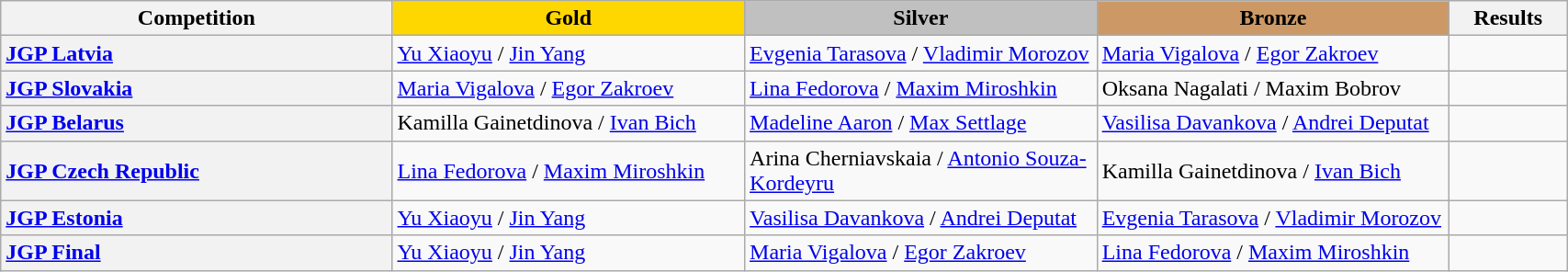<table class="wikitable unsortable" style="text-align:left; width:90%">
<tr>
<th scope="col" style="text-align:center; width:25%">Competition</th>
<td scope="col" style="text-align:center; width:22.5%; background:gold"><strong>Gold</strong></td>
<td scope="col" style="text-align:center; width:22.5%; background:silver"><strong>Silver</strong></td>
<td scope="col" style="text-align:center; width:22.5%; background:#c96"><strong>Bronze</strong></td>
<th scope="col" style="text-align:center; width:7.5%">Results</th>
</tr>
<tr>
<th scope="row" style="text-align:left"> <a href='#'>JGP Latvia</a></th>
<td> <a href='#'>Yu Xiaoyu</a> / <a href='#'>Jin Yang</a></td>
<td> <a href='#'>Evgenia Tarasova</a> / <a href='#'>Vladimir Morozov</a></td>
<td> <a href='#'>Maria Vigalova</a> / <a href='#'>Egor Zakroev</a></td>
<td></td>
</tr>
<tr>
<th scope="row" style="text-align:left"> <a href='#'>JGP Slovakia</a></th>
<td> <a href='#'>Maria Vigalova</a> / <a href='#'>Egor Zakroev</a></td>
<td> <a href='#'>Lina Fedorova</a> / <a href='#'>Maxim Miroshkin</a></td>
<td> Oksana Nagalati / Maxim Bobrov</td>
<td></td>
</tr>
<tr>
<th scope="row" style="text-align:left"> <a href='#'>JGP Belarus</a></th>
<td> Kamilla Gainetdinova / <a href='#'>Ivan Bich</a></td>
<td> <a href='#'>Madeline Aaron</a> / <a href='#'>Max Settlage</a></td>
<td> <a href='#'>Vasilisa Davankova</a> / <a href='#'>Andrei Deputat</a></td>
<td></td>
</tr>
<tr>
<th scope="row" style="text-align:left"> <a href='#'>JGP Czech Republic</a></th>
<td> <a href='#'>Lina Fedorova</a> / <a href='#'>Maxim Miroshkin</a></td>
<td> Arina Cherniavskaia / <a href='#'>Antonio Souza-Kordeyru</a></td>
<td> Kamilla Gainetdinova / <a href='#'>Ivan Bich</a></td>
<td></td>
</tr>
<tr>
<th scope="row" style="text-align:left"> <a href='#'>JGP Estonia</a></th>
<td> <a href='#'>Yu Xiaoyu</a> / <a href='#'>Jin Yang</a></td>
<td> <a href='#'>Vasilisa Davankova</a> / <a href='#'>Andrei Deputat</a></td>
<td> <a href='#'>Evgenia Tarasova</a> / <a href='#'>Vladimir Morozov</a></td>
<td></td>
</tr>
<tr>
<th scope="row" style="text-align:left"> <a href='#'>JGP Final</a></th>
<td> <a href='#'>Yu Xiaoyu</a> / <a href='#'>Jin Yang</a></td>
<td> <a href='#'>Maria Vigalova</a> / <a href='#'>Egor Zakroev</a></td>
<td> <a href='#'>Lina Fedorova</a> / <a href='#'>Maxim Miroshkin</a></td>
<td></td>
</tr>
</table>
